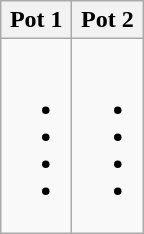<table class="wikitable">
<tr>
<th>Pot 1</th>
<th>Pot 2</th>
</tr>
<tr>
<td><br><ul><li> </li><li></li><li> </li><li></li></ul></td>
<td><br><ul><li></li><li></li><li></li><li></li></ul></td>
</tr>
</table>
